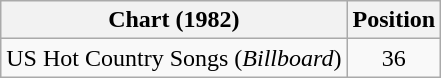<table class="wikitable">
<tr>
<th>Chart (1982)</th>
<th>Position</th>
</tr>
<tr>
<td>US Hot Country Songs (<em>Billboard</em>)</td>
<td align="center">36</td>
</tr>
</table>
